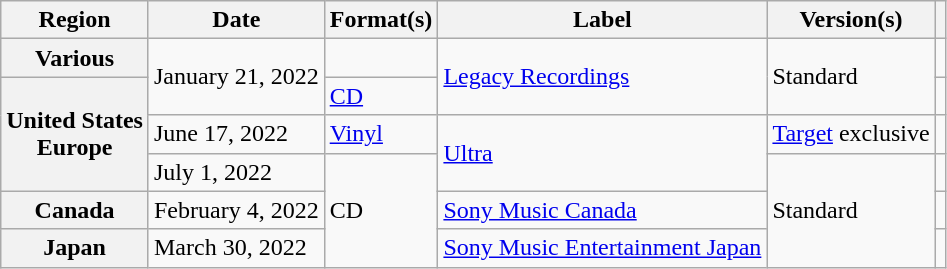<table class="wikitable plainrowheaders">
<tr>
<th scope="col">Region</th>
<th scope="col">Date</th>
<th scope="col">Format(s)</th>
<th scope="col">Label</th>
<th scope="col">Version(s)</th>
<th scope="col"></th>
</tr>
<tr>
<th scope="row">Various</th>
<td rowspan="2">January 21, 2022</td>
<td></td>
<td rowspan="2"><a href='#'>Legacy Recordings</a></td>
<td rowspan="2">Standard</td>
<td style="text-align:center;"></td>
</tr>
<tr>
<th rowspan="3" scope="row">United States<br>Europe</th>
<td><a href='#'>CD</a></td>
<td style="text-align:center;"><br></td>
</tr>
<tr>
<td>June 17, 2022</td>
<td><a href='#'>Vinyl</a></td>
<td rowspan="2"><a href='#'>Ultra</a></td>
<td><a href='#'>Target</a> exclusive</td>
<td style="text-align:center;"></td>
</tr>
<tr>
<td>July 1, 2022</td>
<td rowspan="3">CD</td>
<td rowspan="3">Standard</td>
<td style="text-align:center;"></td>
</tr>
<tr>
<th scope="row">Canada</th>
<td>February 4, 2022</td>
<td><a href='#'>Sony Music Canada</a></td>
<td style="text-align:center;"></td>
</tr>
<tr>
<th scope="row">Japan</th>
<td>March 30, 2022</td>
<td><a href='#'>Sony Music Entertainment Japan</a></td>
<td style="text-align:center;"></td>
</tr>
</table>
